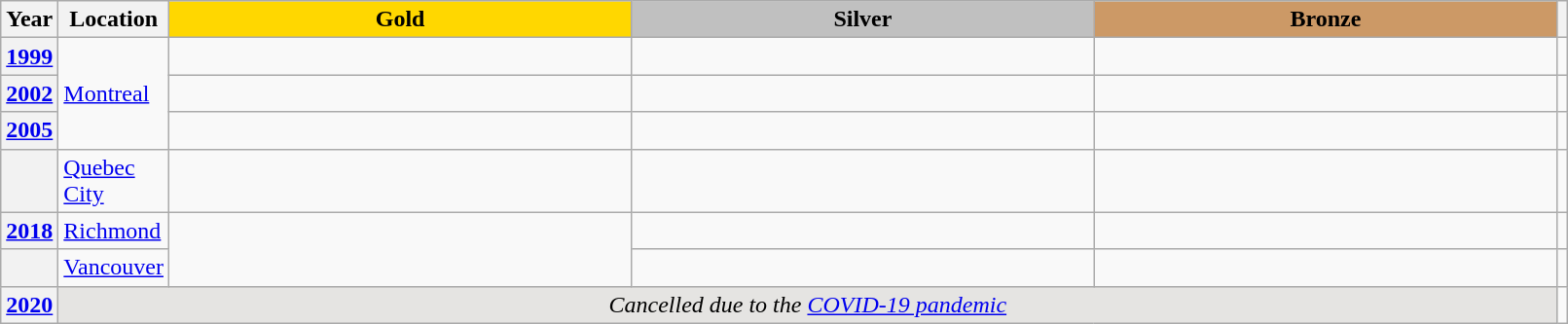<table class="wikitable unsortable" style="text-align:left; width:85%">
<tr>
<th scope="col" style="text-align:center">Year</th>
<th scope="col" style="text-align:center">Location</th>
<td scope="col" style="text-align:center; width:30%; background:gold"><strong>Gold</strong></td>
<td scope="col" style="text-align:center; width:30%; background:silver"><strong>Silver</strong></td>
<td scope="col" style="text-align:center; width:30%; background:#c96"><strong>Bronze</strong></td>
<th scope="col" style="text-align:center"></th>
</tr>
<tr>
<th scope="row" style="text-align:left"><a href='#'>1999</a></th>
<td rowspan="3"><a href='#'>Montreal</a></td>
<td></td>
<td></td>
<td></td>
<td></td>
</tr>
<tr>
<th scope="row" style="text-align:left"><a href='#'>2002</a></th>
<td></td>
<td></td>
<td></td>
<td></td>
</tr>
<tr>
<th scope="row" style="text-align:left"><a href='#'>2005</a></th>
<td></td>
<td></td>
<td></td>
<td></td>
</tr>
<tr>
<th scope="row" style="text-align:left"></th>
<td><a href='#'>Quebec City</a></td>
<td></td>
<td></td>
<td></td>
<td></td>
</tr>
<tr>
<th scope="row" style="text-align:left"><a href='#'>2018</a></th>
<td><a href='#'>Richmond</a></td>
<td rowspan="2"></td>
<td></td>
<td></td>
<td></td>
</tr>
<tr>
<th scope="row" style="text-align:left"></th>
<td><a href='#'>Vancouver</a></td>
<td></td>
<td></td>
<td></td>
</tr>
<tr>
<th scope="row" style="text-align:left"><a href='#'>2020</a></th>
<td colspan="4" align="center" bgcolor="e5e4e2"><em>Cancelled due to the <a href='#'>COVID-19 pandemic</a></em></td>
<td></td>
</tr>
</table>
